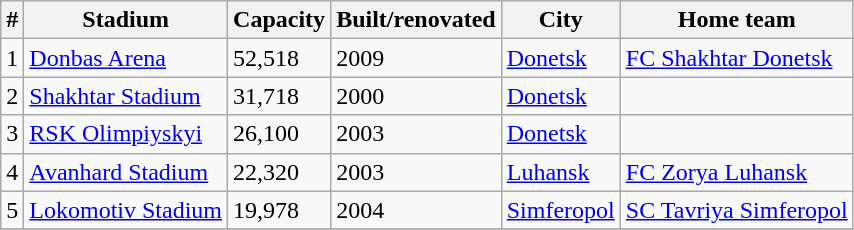<table class="wikitable sortable">
<tr>
<th>#</th>
<th>Stadium</th>
<th>Capacity</th>
<th>Built/renovated</th>
<th>City</th>
<th>Home team</th>
</tr>
<tr>
<td>1</td>
<td><a href='#'>Donbas Arena</a></td>
<td>52,518</td>
<td>2009</td>
<td><a href='#'>Donetsk</a></td>
<td><a href='#'>FC Shakhtar Donetsk</a></td>
</tr>
<tr>
<td>2</td>
<td><a href='#'>Shakhtar Stadium</a></td>
<td>31,718</td>
<td>2000</td>
<td><a href='#'>Donetsk</a></td>
<td></td>
</tr>
<tr>
<td>3</td>
<td><a href='#'>RSK Olimpiyskyi</a></td>
<td>26,100</td>
<td>2003</td>
<td><a href='#'>Donetsk</a></td>
<td></td>
</tr>
<tr>
<td>4</td>
<td><a href='#'>Avanhard Stadium</a></td>
<td>22,320</td>
<td>2003</td>
<td><a href='#'>Luhansk</a></td>
<td><a href='#'>FC Zorya Luhansk</a></td>
</tr>
<tr>
<td>5</td>
<td><a href='#'>Lokomotiv Stadium</a></td>
<td>19,978</td>
<td>2004</td>
<td><a href='#'>Simferopol</a></td>
<td><a href='#'>SC Tavriya Simferopol</a></td>
</tr>
<tr>
</tr>
</table>
